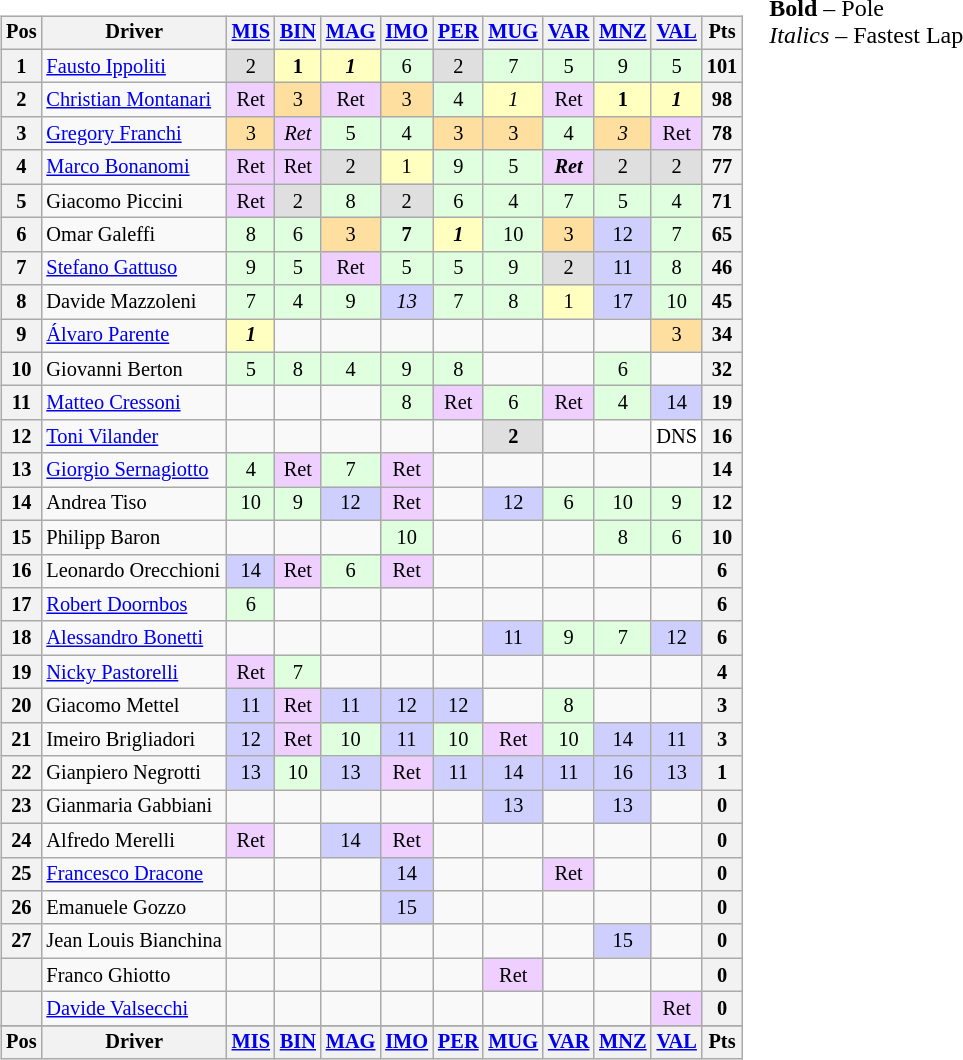<table>
<tr>
<td><br><table class="wikitable" style="font-size: 85%; text-align:center">
<tr valign="top">
<th valign="middle">Pos</th>
<th valign="middle">Driver</th>
<th><a href='#'>MIS</a></th>
<th><a href='#'>BIN</a></th>
<th><a href='#'>MAG</a></th>
<th><a href='#'>IMO</a></th>
<th><a href='#'>PER</a></th>
<th><a href='#'>MUG</a></th>
<th><a href='#'>VAR</a></th>
<th><a href='#'>MNZ</a></th>
<th><a href='#'>VAL</a></th>
<th valign="middle">Pts</th>
</tr>
<tr>
<th>1</th>
<td align=left> <a href='#'>Fausto Ippoliti</a></td>
<td style="background:#DFDFDF;">2</td>
<td style="background:#FFFFBF;"><strong>1</strong></td>
<td style="background:#FFFFBF;"><strong><em>1</em></strong></td>
<td style="background:#DFFFDF;">6</td>
<td style="background:#DFDFDF;">2</td>
<td style="background:#DFFFDF;">7</td>
<td style="background:#DFFFDF;">5</td>
<td style="background:#DFFFDF;">9</td>
<td style="background:#DFFFDF;">5</td>
<th>101</th>
</tr>
<tr>
<th>2</th>
<td align=left> <a href='#'>Christian Montanari</a></td>
<td style="background:#EFCFFF;">Ret</td>
<td style="background:#FFDF9F;">3</td>
<td style="background:#EFCFFF;">Ret</td>
<td style="background:#FFDF9F;">3</td>
<td style="background:#DFFFDF;">4</td>
<td style="background:#FFFFBF;"><em>1</em></td>
<td style="background:#EFCFFF;">Ret</td>
<td style="background:#FFFFBF;"><strong>1</strong></td>
<td style="background:#FFFFBF;"><strong><em>1</em></strong></td>
<th>98</th>
</tr>
<tr>
<th>3</th>
<td align=left> <a href='#'>Gregory Franchi</a></td>
<td style="background:#FFDF9F;">3</td>
<td style="background:#EFCFFF;"><em>Ret</em></td>
<td style="background:#DFFFDF;">5</td>
<td style="background:#DFFFDF;">4</td>
<td style="background:#FFDF9F;">3</td>
<td style="background:#FFDF9F;">3</td>
<td style="background:#DFFFDF;">4</td>
<td style="background:#FFDF9F;"><em>3</em></td>
<td style="background:#EFCFFF;">Ret</td>
<th>78</th>
</tr>
<tr>
<th>4</th>
<td align=left> <a href='#'>Marco Bonanomi</a></td>
<td style="background:#EFCFFF;">Ret</td>
<td style="background:#EFCFFF;">Ret</td>
<td style="background:#DFDFDF;">2</td>
<td style="background:#FFFFBF;">1</td>
<td style="background:#DFFFDF;">9</td>
<td style="background:#DFFFDF;">5</td>
<td style="background:#EFCFFF;"><strong><em>Ret</em></strong></td>
<td style="background:#DFDFDF;">2</td>
<td style="background:#DFDFDF;">2</td>
<th>77</th>
</tr>
<tr>
<th>5</th>
<td align=left> Giacomo Piccini</td>
<td style="background:#EFCFFF;">Ret</td>
<td style="background:#DFDFDF;">2</td>
<td style="background:#DFFFDF;">8</td>
<td style="background:#DFDFDF;">2</td>
<td style="background:#DFFFDF;">6</td>
<td style="background:#DFFFDF;">4</td>
<td style="background:#DFFFDF;">7</td>
<td style="background:#DFFFDF;">5</td>
<td style="background:#DFFFDF;">4</td>
<th>71</th>
</tr>
<tr>
<th>6</th>
<td align=left> Omar Galeffi</td>
<td style="background:#DFFFDF;">8</td>
<td style="background:#DFFFDF;">6</td>
<td style="background:#FFDF9F;">3</td>
<td style="background:#DFFFDF;"><strong>7</strong></td>
<td style="background:#FFFFBF;"><strong><em>1</em></strong></td>
<td style="background:#DFFFDF;">10</td>
<td style="background:#FFDF9F;">3</td>
<td style="background:#CFCFFF;">12</td>
<td style="background:#DFFFDF;">7</td>
<th>65</th>
</tr>
<tr>
<th>7</th>
<td align=left> <a href='#'>Stefano Gattuso</a></td>
<td style="background:#DFFFDF;">9</td>
<td style="background:#DFFFDF;">5</td>
<td style="background:#EFCFFF;">Ret</td>
<td style="background:#DFFFDF;">5</td>
<td style="background:#DFFFDF;">5</td>
<td style="background:#DFFFDF;">9</td>
<td style="background:#DFDFDF;">2</td>
<td style="background:#CFCFFF;">11</td>
<td style="background:#DFFFDF;">8</td>
<th>46</th>
</tr>
<tr>
<th>8</th>
<td align=left> Davide Mazzoleni</td>
<td style="background:#DFFFDF;">7</td>
<td style="background:#DFFFDF;">4</td>
<td style="background:#DFFFDF;">9</td>
<td style="background:#CFCFFF;"><em>13</em></td>
<td style="background:#DFFFDF;">7</td>
<td style="background:#DFFFDF;">8</td>
<td style="background:#FFFFBF;">1</td>
<td style="background:#CFCFFF;">17</td>
<td style="background:#DFFFDF;">10</td>
<th>45</th>
</tr>
<tr>
<th>9</th>
<td align=left> <a href='#'>Álvaro Parente</a></td>
<td style="background:#FFFFBF;"><strong><em>1</em></strong></td>
<td></td>
<td></td>
<td></td>
<td></td>
<td></td>
<td></td>
<td></td>
<td style="background:#FFDF9F;">3</td>
<th>34</th>
</tr>
<tr>
<th>10</th>
<td align=left> Giovanni Berton</td>
<td style="background:#DFFFDF;">5</td>
<td style="background:#DFFFDF;">8</td>
<td style="background:#DFFFDF;">4</td>
<td style="background:#DFFFDF;">9</td>
<td style="background:#DFFFDF;">8</td>
<td></td>
<td></td>
<td style="background:#DFFFDF;">6</td>
<td></td>
<th>32</th>
</tr>
<tr>
<th>11</th>
<td align=left> <a href='#'>Matteo Cressoni</a></td>
<td></td>
<td></td>
<td></td>
<td style="background:#DFFFDF;">8</td>
<td style="background:#EFCFFF;">Ret</td>
<td style="background:#DFFFDF;">6</td>
<td style="background:#EFCFFF;">Ret</td>
<td style="background:#DFFFDF;">4</td>
<td style="background:#CFCFFF;">14</td>
<th>19</th>
</tr>
<tr>
<th>12</th>
<td align=left> <a href='#'>Toni Vilander</a></td>
<td></td>
<td></td>
<td></td>
<td></td>
<td></td>
<td style="background:#DFDFDF;"><strong>2</strong></td>
<td></td>
<td></td>
<td style="background:#FFFFFF;">DNS</td>
<th>16</th>
</tr>
<tr>
<th>13</th>
<td align=left> <a href='#'>Giorgio Sernagiotto</a></td>
<td style="background:#DFFFDF;">4</td>
<td style="background:#EFCFFF;">Ret</td>
<td style="background:#DFFFDF;">7</td>
<td style="background:#EFCFFF;">Ret</td>
<td></td>
<td></td>
<td></td>
<td></td>
<td></td>
<th>14</th>
</tr>
<tr>
<th>14</th>
<td align=left> Andrea Tiso</td>
<td style="background:#DFFFDF;">10</td>
<td style="background:#DFFFDF;">9</td>
<td style="background:#CFCFFF;">12</td>
<td style="background:#EFCFFF;">Ret</td>
<td></td>
<td style="background:#CFCFFF;">12</td>
<td style="background:#DFFFDF;">6</td>
<td style="background:#DFFFDF;">10</td>
<td style="background:#DFFFDF;">9</td>
<th>12</th>
</tr>
<tr>
<th>15</th>
<td align=left> Philipp Baron</td>
<td></td>
<td></td>
<td></td>
<td style="background:#DFFFDF;">10</td>
<td></td>
<td></td>
<td></td>
<td style="background:#DFFFDF;">8</td>
<td style="background:#DFFFDF;">6</td>
<th>10</th>
</tr>
<tr>
<th>16</th>
<td align=left> Leonardo Orecchioni</td>
<td style="background:#CFCFFF;">14</td>
<td style="background:#EFCFFF;">Ret</td>
<td style="background:#DFFFDF;">6</td>
<td style="background:#EFCFFF;">Ret</td>
<td></td>
<td></td>
<td></td>
<td></td>
<td></td>
<th>6</th>
</tr>
<tr>
<th>17</th>
<td align=left> <a href='#'>Robert Doornbos</a></td>
<td style="background:#DFFFDF;">6</td>
<td></td>
<td></td>
<td></td>
<td></td>
<td></td>
<td></td>
<td></td>
<td></td>
<th>6</th>
</tr>
<tr>
<th>18</th>
<td align=left> <a href='#'>Alessandro Bonetti</a></td>
<td></td>
<td></td>
<td></td>
<td></td>
<td></td>
<td style="background:#CFCFFF;">11</td>
<td style="background:#DFFFDF;">9</td>
<td style="background:#DFFFDF;">7</td>
<td style="background:#CFCFFF;">12</td>
<th>6</th>
</tr>
<tr>
<th>19</th>
<td align=left> <a href='#'>Nicky Pastorelli</a></td>
<td style="background:#EFCFFF;">Ret</td>
<td style="background:#DFFFDF;">7</td>
<td></td>
<td></td>
<td></td>
<td></td>
<td></td>
<td></td>
<td></td>
<th>4</th>
</tr>
<tr>
<th>20</th>
<td align=left> Giacomo Mettel</td>
<td style="background:#CFCFFF;">11</td>
<td style="background:#EFCFFF;">Ret</td>
<td style="background:#CFCFFF;">11</td>
<td style="background:#CFCFFF;">12</td>
<td style="background:#CFCFFF;">12</td>
<td></td>
<td style="background:#DFFFDF;">8</td>
<td></td>
<td></td>
<th>3</th>
</tr>
<tr>
<th>21</th>
<td align=left> Imeiro Brigliadori</td>
<td style="background:#CFCFFF;">12</td>
<td style="background:#EFCFFF;">Ret</td>
<td style="background:#DFFFDF;">10</td>
<td style="background:#CFCFFF;">11</td>
<td style="background:#DFFFDF;">10</td>
<td style="background:#EFCFFF;">Ret</td>
<td style="background:#DFFFDF;">10</td>
<td style="background:#CFCFFF;">14</td>
<td style="background:#CFCFFF;">11</td>
<th>3</th>
</tr>
<tr>
<th>22</th>
<td align=left> Gianpiero Negrotti</td>
<td style="background:#CFCFFF;">13</td>
<td style="background:#DFFFDF;">10</td>
<td style="background:#CFCFFF;">13</td>
<td style="background:#EFCFFF;">Ret</td>
<td style="background:#CFCFFF;">11</td>
<td style="background:#CFCFFF;">14</td>
<td style="background:#CFCFFF;">11</td>
<td style="background:#CFCFFF;">16</td>
<td style="background:#CFCFFF;">13</td>
<th>1</th>
</tr>
<tr>
<th>23</th>
<td align=left> Gianmaria Gabbiani</td>
<td></td>
<td></td>
<td></td>
<td></td>
<td></td>
<td style="background:#CFCFFF;">13</td>
<td></td>
<td style="background:#CFCFFF;">13</td>
<td></td>
<th>0</th>
</tr>
<tr>
<th>24</th>
<td align=left> Alfredo Merelli</td>
<td style="background:#EFCFFF;">Ret</td>
<td></td>
<td style="background:#CFCFFF;">14</td>
<td style="background:#EFCFFF;">Ret</td>
<td></td>
<td></td>
<td></td>
<td></td>
<td></td>
<th>0</th>
</tr>
<tr>
<th>25</th>
<td align=left> <a href='#'>Francesco Dracone</a></td>
<td></td>
<td></td>
<td></td>
<td style="background:#CFCFFF;">14</td>
<td></td>
<td></td>
<td style="background:#EFCFFF;">Ret</td>
<td></td>
<td></td>
<th>0</th>
</tr>
<tr>
<th>26</th>
<td align=left> Emanuele Gozzo</td>
<td></td>
<td></td>
<td></td>
<td style="background:#CFCFFF;">15</td>
<td></td>
<td></td>
<td></td>
<td></td>
<td></td>
<th>0</th>
</tr>
<tr>
<th>27</th>
<td align=left> Jean Louis Bianchina</td>
<td></td>
<td></td>
<td></td>
<td></td>
<td></td>
<td></td>
<td></td>
<td style="background:#CFCFFF;">15</td>
<td></td>
<th>0</th>
</tr>
<tr>
<th></th>
<td align=left> Franco Ghiotto</td>
<td></td>
<td></td>
<td></td>
<td></td>
<td></td>
<td style="background:#EFCFFF;">Ret</td>
<td></td>
<td></td>
<td></td>
<th>0</th>
</tr>
<tr>
<th></th>
<td align=left> <a href='#'>Davide Valsecchi</a></td>
<td></td>
<td></td>
<td></td>
<td></td>
<td></td>
<td></td>
<td></td>
<td></td>
<td style="background:#EFCFFF;">Ret</td>
<th>0</th>
</tr>
<tr>
</tr>
<tr valign="top">
<th valign="middle">Pos</th>
<th valign="middle">Driver</th>
<th><a href='#'>MIS</a></th>
<th><a href='#'>BIN</a></th>
<th><a href='#'>MAG</a></th>
<th><a href='#'>IMO</a></th>
<th><a href='#'>PER</a></th>
<th><a href='#'>MUG</a></th>
<th><a href='#'>VAR</a></th>
<th><a href='#'>MNZ</a></th>
<th><a href='#'>VAL</a></th>
<th valign="middle">Pts</th>
</tr>
</table>
</td>
<td valign="top"><br>
<span><strong>Bold</strong> – Pole<br><em>Italics</em> – Fastest Lap</span></td>
</tr>
</table>
